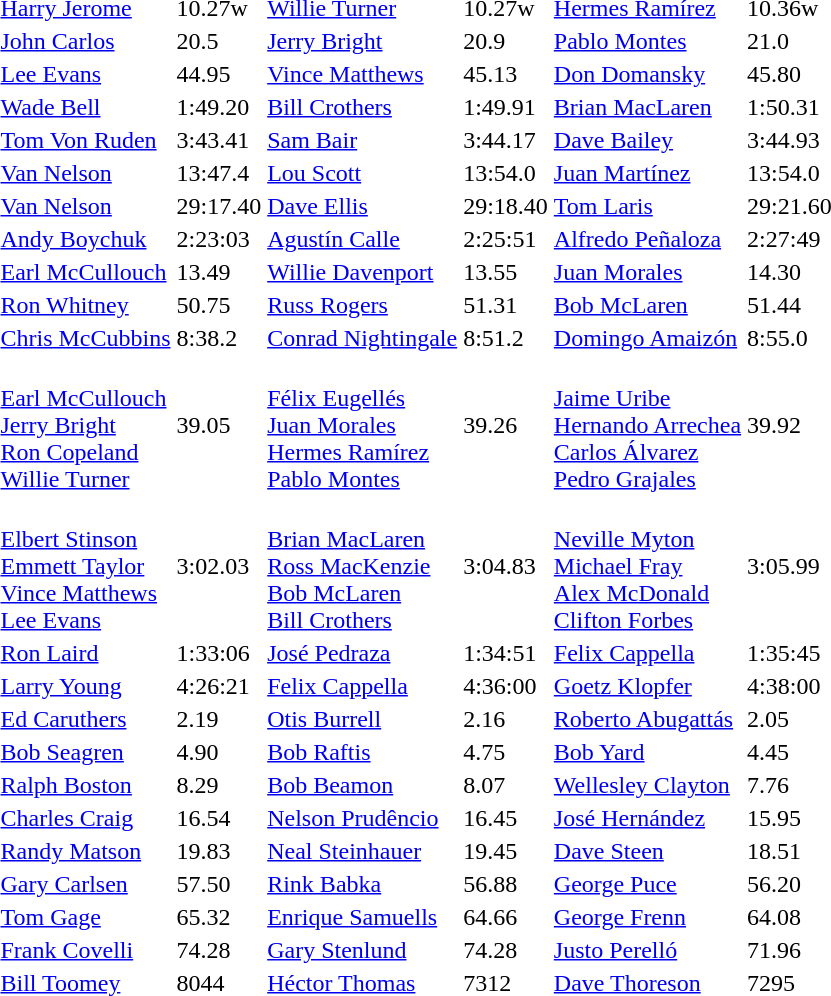<table>
<tr>
<td></td>
<td><a href='#'>Harry Jerome</a><br> </td>
<td>10.27w</td>
<td><a href='#'>Willie Turner</a><br> </td>
<td>10.27w</td>
<td><a href='#'>Hermes Ramírez</a><br> </td>
<td>10.36w</td>
</tr>
<tr>
<td></td>
<td><a href='#'>John Carlos</a><br> </td>
<td>20.5</td>
<td><a href='#'>Jerry Bright</a><br> </td>
<td>20.9</td>
<td><a href='#'>Pablo Montes</a><br> </td>
<td>21.0</td>
</tr>
<tr>
<td></td>
<td><a href='#'>Lee Evans</a><br> </td>
<td>44.95</td>
<td><a href='#'>Vince Matthews</a><br> </td>
<td>45.13</td>
<td><a href='#'>Don Domansky</a><br> </td>
<td>45.80</td>
</tr>
<tr>
<td></td>
<td><a href='#'>Wade Bell</a><br> </td>
<td>1:49.20</td>
<td><a href='#'>Bill Crothers</a><br> </td>
<td>1:49.91</td>
<td><a href='#'>Brian MacLaren</a><br> </td>
<td>1:50.31</td>
</tr>
<tr>
<td></td>
<td><a href='#'>Tom Von Ruden</a><br> </td>
<td>3:43.41</td>
<td><a href='#'>Sam Bair</a><br> </td>
<td>3:44.17</td>
<td><a href='#'>Dave Bailey</a><br> </td>
<td>3:44.93</td>
</tr>
<tr>
<td></td>
<td><a href='#'>Van Nelson</a><br> </td>
<td>13:47.4</td>
<td><a href='#'>Lou Scott</a><br> </td>
<td>13:54.0</td>
<td><a href='#'>Juan Martínez</a><br> </td>
<td>13:54.0</td>
</tr>
<tr>
<td></td>
<td><a href='#'>Van Nelson</a><br> </td>
<td>29:17.40</td>
<td><a href='#'>Dave Ellis</a><br> </td>
<td>29:18.40</td>
<td><a href='#'>Tom Laris</a><br> </td>
<td>29:21.60</td>
</tr>
<tr>
<td></td>
<td><a href='#'>Andy Boychuk</a><br> </td>
<td>2:23:03</td>
<td><a href='#'>Agustín Calle</a><br> </td>
<td>2:25:51</td>
<td><a href='#'>Alfredo Peñaloza</a><br> </td>
<td>2:27:49</td>
</tr>
<tr>
<td></td>
<td><a href='#'>Earl McCullouch</a><br> </td>
<td>13.49</td>
<td><a href='#'>Willie Davenport</a><br> </td>
<td>13.55</td>
<td><a href='#'>Juan Morales</a><br> </td>
<td>14.30</td>
</tr>
<tr>
<td></td>
<td><a href='#'>Ron Whitney</a><br> </td>
<td>50.75</td>
<td><a href='#'>Russ Rogers</a><br> </td>
<td>51.31</td>
<td><a href='#'>Bob McLaren</a><br> </td>
<td>51.44</td>
</tr>
<tr>
<td></td>
<td><a href='#'>Chris McCubbins</a><br> </td>
<td>8:38.2</td>
<td><a href='#'>Conrad Nightingale</a><br> </td>
<td>8:51.2</td>
<td><a href='#'>Domingo Amaizón</a><br> </td>
<td>8:55.0</td>
</tr>
<tr>
<td></td>
<td><br><a href='#'>Earl McCullouch</a><br><a href='#'>Jerry Bright</a><br><a href='#'>Ron Copeland</a><br><a href='#'>Willie Turner</a></td>
<td>39.05</td>
<td><br><a href='#'>Félix Eugellés</a><br><a href='#'>Juan Morales</a><br><a href='#'>Hermes Ramírez</a><br><a href='#'>Pablo Montes</a></td>
<td>39.26</td>
<td><br><a href='#'>Jaime Uribe</a><br><a href='#'>Hernando Arrechea</a><br><a href='#'>Carlos Álvarez</a><br><a href='#'>Pedro Grajales</a></td>
<td>39.92</td>
</tr>
<tr>
<td></td>
<td><br><a href='#'>Elbert Stinson</a><br><a href='#'>Emmett Taylor</a><br><a href='#'>Vince Matthews</a><br><a href='#'>Lee Evans</a></td>
<td>3:02.03</td>
<td><br><a href='#'>Brian MacLaren</a><br><a href='#'>Ross MacKenzie</a><br><a href='#'>Bob McLaren</a><br><a href='#'>Bill Crothers</a></td>
<td>3:04.83</td>
<td><br><a href='#'>Neville Myton</a><br><a href='#'>Michael Fray</a><br><a href='#'>Alex McDonald</a><br><a href='#'>Clifton Forbes</a></td>
<td>3:05.99</td>
</tr>
<tr>
<td></td>
<td><a href='#'>Ron Laird</a><br> </td>
<td>1:33:06</td>
<td><a href='#'>José Pedraza</a><br> </td>
<td>1:34:51</td>
<td><a href='#'>Felix Cappella</a><br> </td>
<td>1:35:45</td>
</tr>
<tr>
<td></td>
<td><a href='#'>Larry Young</a><br> </td>
<td>4:26:21</td>
<td><a href='#'>Felix Cappella</a><br> </td>
<td>4:36:00</td>
<td><a href='#'>Goetz Klopfer</a><br> </td>
<td>4:38:00</td>
</tr>
<tr>
<td></td>
<td><a href='#'>Ed Caruthers</a><br> </td>
<td>2.19</td>
<td><a href='#'>Otis Burrell</a><br> </td>
<td>2.16</td>
<td><a href='#'>Roberto Abugattás</a><br> </td>
<td>2.05</td>
</tr>
<tr>
<td></td>
<td><a href='#'>Bob Seagren</a><br> </td>
<td>4.90</td>
<td><a href='#'>Bob Raftis</a><br> </td>
<td>4.75</td>
<td><a href='#'>Bob Yard</a><br> </td>
<td>4.45</td>
</tr>
<tr>
<td></td>
<td><a href='#'>Ralph Boston</a><br> </td>
<td>8.29</td>
<td><a href='#'>Bob Beamon</a><br> </td>
<td>8.07</td>
<td><a href='#'>Wellesley Clayton</a><br> </td>
<td>7.76</td>
</tr>
<tr>
<td></td>
<td><a href='#'>Charles Craig</a><br> </td>
<td>16.54</td>
<td><a href='#'>Nelson Prudêncio</a><br> </td>
<td>16.45</td>
<td><a href='#'>José Hernández</a><br> </td>
<td>15.95</td>
</tr>
<tr>
<td></td>
<td><a href='#'>Randy Matson</a><br> </td>
<td>19.83</td>
<td><a href='#'>Neal Steinhauer</a><br> </td>
<td>19.45</td>
<td><a href='#'>Dave Steen</a><br> </td>
<td>18.51</td>
</tr>
<tr>
<td></td>
<td><a href='#'>Gary Carlsen</a><br> </td>
<td>57.50</td>
<td><a href='#'>Rink Babka</a><br> </td>
<td>56.88</td>
<td><a href='#'>George Puce</a><br> </td>
<td>56.20</td>
</tr>
<tr>
<td></td>
<td><a href='#'>Tom Gage</a><br> </td>
<td>65.32</td>
<td><a href='#'>Enrique Samuells</a><br> </td>
<td>64.66</td>
<td><a href='#'>George Frenn</a><br> </td>
<td>64.08</td>
</tr>
<tr>
<td></td>
<td><a href='#'>Frank Covelli</a><br> </td>
<td>74.28</td>
<td><a href='#'>Gary Stenlund</a><br> </td>
<td>74.28</td>
<td><a href='#'>Justo Perelló</a><br> </td>
<td>71.96</td>
</tr>
<tr>
<td></td>
<td><a href='#'>Bill Toomey</a><br> </td>
<td>8044</td>
<td><a href='#'>Héctor Thomas</a><br> </td>
<td>7312</td>
<td><a href='#'>Dave Thoreson</a><br> </td>
<td>7295</td>
</tr>
</table>
